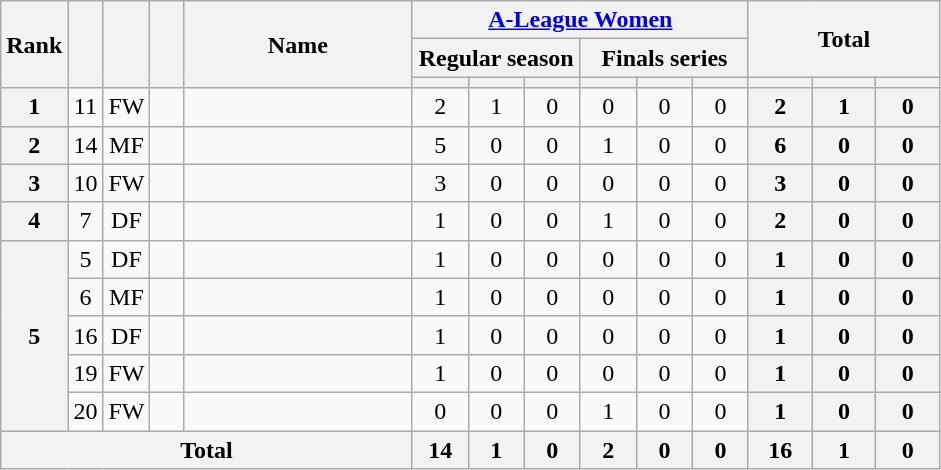<table class="wikitable sortable" style="text-align:center;">
<tr>
<th rowspan="3" width="15">Rank</th>
<th rowspan="3" width="15"></th>
<th rowspan="3" width="15"></th>
<th rowspan="3" width="15"></th>
<th rowspan="3" width="145">Name</th>
<th colspan="6" width="120"><a href='#'>A-League Women</a></th>
<th colspan="3" rowspan="2" width="120">Total</th>
</tr>
<tr>
<th colspan="3">Regular season</th>
<th colspan="3">Finals series</th>
</tr>
<tr>
<th style="width:30px"></th>
<th style="width:30px"></th>
<th style="width:30px"></th>
<th style="width:30px"></th>
<th style="width:30px"></th>
<th style="width:30px"></th>
<th style="width:30px"></th>
<th style="width:30px"></th>
<th style="width:30px"></th>
</tr>
<tr>
<th>1</th>
<td>11</td>
<td>FW</td>
<td></td>
<td align="left"><br></td>
<td>2</td>
<td>1</td>
<td>0<br></td>
<td>0</td>
<td>0</td>
<td>0<br></td>
<th>2</th>
<th>1</th>
<th>0</th>
</tr>
<tr>
<th>2</th>
<td>14</td>
<td>MF</td>
<td></td>
<td align="left"><br></td>
<td>5</td>
<td>0</td>
<td>0<br></td>
<td>1</td>
<td>0</td>
<td>0<br></td>
<th>6</th>
<th>0</th>
<th>0</th>
</tr>
<tr>
<th>3</th>
<td>10</td>
<td>FW</td>
<td></td>
<td align="left"><br></td>
<td>3</td>
<td>0</td>
<td>0<br></td>
<td>0</td>
<td>0</td>
<td>0<br></td>
<th>3</th>
<th>0</th>
<th>0</th>
</tr>
<tr>
<th>4</th>
<td>7</td>
<td>DF</td>
<td></td>
<td align="left"><br></td>
<td>1</td>
<td>0</td>
<td>0<br></td>
<td>1</td>
<td>0</td>
<td>0<br></td>
<th>2</th>
<th>0</th>
<th>0</th>
</tr>
<tr>
<th rowspan="5">5</th>
<td>5</td>
<td>DF</td>
<td></td>
<td align="left"><br></td>
<td>1</td>
<td>0</td>
<td>0<br></td>
<td>0</td>
<td>0</td>
<td>0<br></td>
<th>1</th>
<th>0</th>
<th>0</th>
</tr>
<tr>
<td>6</td>
<td>MF</td>
<td></td>
<td align="left"><br></td>
<td>1</td>
<td>0</td>
<td>0<br></td>
<td>0</td>
<td>0</td>
<td>0<br></td>
<th>1</th>
<th>0</th>
<th>0</th>
</tr>
<tr>
<td>16</td>
<td>DF</td>
<td></td>
<td align="left"><br></td>
<td>1</td>
<td>0</td>
<td>0<br></td>
<td>0</td>
<td>0</td>
<td>0<br></td>
<th>1</th>
<th>0</th>
<th>0</th>
</tr>
<tr>
<td>19</td>
<td>FW</td>
<td></td>
<td align="left"><br></td>
<td>1</td>
<td>0</td>
<td>0<br></td>
<td>0</td>
<td>0</td>
<td>0<br></td>
<th>1</th>
<th>0</th>
<th>0</th>
</tr>
<tr>
<td>20</td>
<td>FW</td>
<td></td>
<td align="left"><br></td>
<td>0</td>
<td>0</td>
<td>0<br></td>
<td>1</td>
<td>0</td>
<td>0<br></td>
<th>1</th>
<th>0</th>
<th>0</th>
</tr>
<tr>
<th colspan="5">Total<br></th>
<th>14</th>
<th>1</th>
<th>0<br></th>
<th>2</th>
<th>0</th>
<th>0<br></th>
<th>16</th>
<th>1</th>
<th>0</th>
</tr>
</table>
